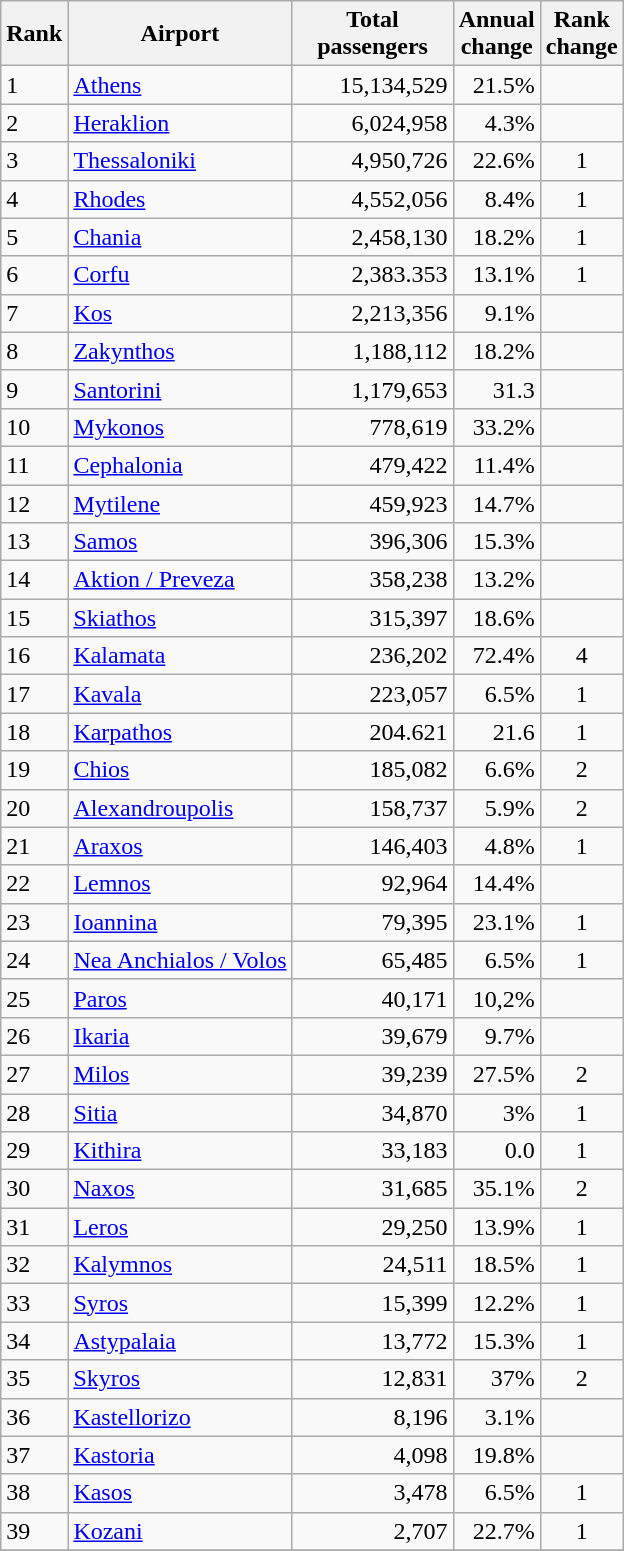<table class="wikitable">
<tr>
<th>Rank</th>
<th>Airport</th>
<th style="width:100px">Total<br>passengers</th>
<th>Annual<br>change</th>
<th>Rank<br>change</th>
</tr>
<tr>
<td>1</td>
<td><a href='#'>Athens</a></td>
<td align="right">15,134,529</td>
<td align="right">21.5%</td>
<td align="center"></td>
</tr>
<tr>
<td>2</td>
<td><a href='#'>Heraklion</a></td>
<td align="right">6,024,958</td>
<td align="right">4.3%</td>
<td align="center"></td>
</tr>
<tr>
<td>3</td>
<td><a href='#'>Thessaloniki</a></td>
<td align="right">4,950,726</td>
<td align="right">22.6%</td>
<td align="center">1</td>
</tr>
<tr>
<td>4</td>
<td><a href='#'>Rhodes</a></td>
<td align="right">4,552,056</td>
<td align="right">8.4%</td>
<td align="center">1</td>
</tr>
<tr>
<td>5</td>
<td><a href='#'>Chania</a></td>
<td align="right">2,458,130</td>
<td align="right">18.2%</td>
<td align="center">1</td>
</tr>
<tr>
<td>6</td>
<td><a href='#'>Corfu</a></td>
<td align="right">2,383.353</td>
<td align="right">13.1%</td>
<td align="center">1</td>
</tr>
<tr>
<td>7</td>
<td><a href='#'>Kos</a></td>
<td align="right">2,213,356</td>
<td align="right">9.1%</td>
<td align="center"></td>
</tr>
<tr>
<td>8</td>
<td><a href='#'>Zakynthos</a></td>
<td align="right">1,188,112</td>
<td align="right">18.2%</td>
<td align="center"></td>
</tr>
<tr>
<td>9</td>
<td><a href='#'>Santorini</a></td>
<td align="right">1,179,653</td>
<td align="right">31.3</td>
<td align="center"></td>
</tr>
<tr>
<td>10</td>
<td><a href='#'>Mykonos</a></td>
<td align="right">778,619</td>
<td align="right">33.2%</td>
<td align="center"></td>
</tr>
<tr>
<td>11</td>
<td><a href='#'>Cephalonia</a></td>
<td align="right">479,422</td>
<td align="right">11.4%</td>
<td align="center"></td>
</tr>
<tr>
<td>12</td>
<td><a href='#'>Mytilene</a></td>
<td align="right">459,923</td>
<td align="right">14.7%</td>
<td align="center"></td>
</tr>
<tr>
<td>13</td>
<td><a href='#'>Samos</a></td>
<td align="right">396,306</td>
<td align="right">15.3%</td>
<td align="center"></td>
</tr>
<tr>
<td>14</td>
<td><a href='#'>Aktion / Preveza</a></td>
<td align="right">358,238</td>
<td align="right">13.2%</td>
<td align="center"></td>
</tr>
<tr>
<td>15</td>
<td><a href='#'>Skiathos</a></td>
<td align="right">315,397</td>
<td align="right">18.6%</td>
<td align="center"></td>
</tr>
<tr>
<td>16</td>
<td><a href='#'>Kalamata</a></td>
<td align="right">236,202</td>
<td align="right">72.4%</td>
<td align="center">4</td>
</tr>
<tr>
<td>17</td>
<td><a href='#'>Kavala</a></td>
<td align="right">223,057</td>
<td align="right">6.5%</td>
<td align="center">1</td>
</tr>
<tr>
<td>18</td>
<td><a href='#'>Karpathos</a></td>
<td align="right">204.621</td>
<td align="right">21.6</td>
<td align="center">1</td>
</tr>
<tr>
<td>19</td>
<td><a href='#'>Chios</a></td>
<td align="right">185,082</td>
<td align="right">6.6%</td>
<td align="center">2</td>
</tr>
<tr>
<td>20</td>
<td><a href='#'>Alexandroupolis</a></td>
<td align="right">158,737</td>
<td align="right">5.9%</td>
<td align="center">2</td>
</tr>
<tr>
<td>21</td>
<td><a href='#'>Araxos</a></td>
<td align="right">146,403</td>
<td align="right">4.8%</td>
<td align="center">1</td>
</tr>
<tr>
<td>22</td>
<td><a href='#'>Lemnos</a></td>
<td align="right">92,964</td>
<td align="right">14.4%</td>
<td align="center"></td>
</tr>
<tr>
<td>23</td>
<td><a href='#'>Ioannina</a></td>
<td align="right">79,395</td>
<td align="right">23.1%</td>
<td align="center">1</td>
</tr>
<tr>
<td>24</td>
<td><a href='#'>Nea Anchialos / Volos</a></td>
<td align="right">65,485</td>
<td align="right">6.5%</td>
<td align="center">1</td>
</tr>
<tr>
<td>25</td>
<td><a href='#'>Paros</a></td>
<td align="right">40,171</td>
<td align="right">10,2%</td>
<td align="center"></td>
</tr>
<tr>
<td>26</td>
<td><a href='#'>Ikaria</a></td>
<td align="right">39,679</td>
<td align="right">9.7%</td>
<td align="center"></td>
</tr>
<tr>
<td>27</td>
<td><a href='#'>Milos</a></td>
<td align="right">39,239</td>
<td align="right">27.5%</td>
<td align="center">2</td>
</tr>
<tr>
<td>28</td>
<td><a href='#'>Sitia</a></td>
<td align="right">34,870</td>
<td align="right">3%</td>
<td align="center">1</td>
</tr>
<tr>
<td>29</td>
<td><a href='#'>Kithira</a></td>
<td align="right">33,183</td>
<td align="right">0.0</td>
<td align="center">1</td>
</tr>
<tr>
<td>30</td>
<td><a href='#'>Naxos</a></td>
<td align="right">31,685</td>
<td align="right">35.1%</td>
<td align="center">2</td>
</tr>
<tr>
<td>31</td>
<td><a href='#'>Leros</a></td>
<td align="right">29,250</td>
<td align="right">13.9%</td>
<td align="center">1</td>
</tr>
<tr>
<td>32</td>
<td><a href='#'>Kalymnos</a></td>
<td align="right">24,511</td>
<td align="right">18.5%</td>
<td align="center">1</td>
</tr>
<tr>
<td>33</td>
<td><a href='#'>Syros</a></td>
<td align="right">15,399</td>
<td align="right">12.2%</td>
<td align="center">1</td>
</tr>
<tr>
<td>34</td>
<td><a href='#'>Astypalaia</a></td>
<td align="right">13,772</td>
<td align="right">15.3%</td>
<td align="center">1</td>
</tr>
<tr>
<td>35</td>
<td><a href='#'>Skyros</a></td>
<td align="right">12,831</td>
<td align="right">37%</td>
<td align="center">2</td>
</tr>
<tr>
<td>36</td>
<td><a href='#'>Kastellorizo</a></td>
<td align="right">8,196</td>
<td align="right">3.1%</td>
<td align="center"></td>
</tr>
<tr>
<td>37</td>
<td><a href='#'>Kastoria</a></td>
<td align="right">4,098</td>
<td align="right">19.8%</td>
<td align="center"></td>
</tr>
<tr>
<td>38</td>
<td><a href='#'>Kasos</a></td>
<td align="right">3,478</td>
<td align="right">6.5%</td>
<td align="center">1</td>
</tr>
<tr>
<td>39</td>
<td><a href='#'>Kozani</a></td>
<td align="right">2,707</td>
<td align="right">22.7%</td>
<td align="center">1</td>
</tr>
<tr>
</tr>
</table>
